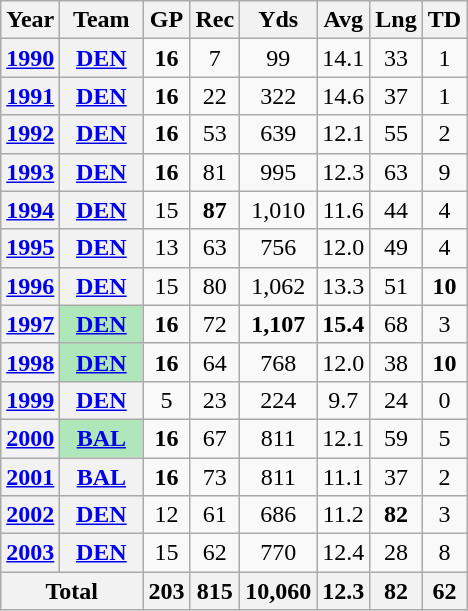<table class="wikitable" style="text-align:center;">
<tr>
<th>Year</th>
<th>Team</th>
<th>GP</th>
<th>Rec</th>
<th>Yds</th>
<th>Avg</th>
<th>Lng</th>
<th>TD</th>
</tr>
<tr>
<th><a href='#'>1990</a></th>
<th><a href='#'>DEN</a></th>
<td><strong>16</strong></td>
<td>7</td>
<td>99</td>
<td>14.1</td>
<td>33</td>
<td>1</td>
</tr>
<tr>
<th><a href='#'>1991</a></th>
<th><a href='#'>DEN</a></th>
<td><strong>16</strong></td>
<td>22</td>
<td>322</td>
<td>14.6</td>
<td>37</td>
<td>1</td>
</tr>
<tr>
<th><a href='#'>1992</a></th>
<th><a href='#'>DEN</a></th>
<td><strong>16</strong></td>
<td>53</td>
<td>639</td>
<td>12.1</td>
<td>55</td>
<td>2</td>
</tr>
<tr>
<th><a href='#'>1993</a></th>
<th><a href='#'>DEN</a></th>
<td><strong>16</strong></td>
<td>81</td>
<td>995</td>
<td>12.3</td>
<td>63</td>
<td>9</td>
</tr>
<tr>
<th><a href='#'>1994</a></th>
<th><a href='#'>DEN</a></th>
<td>15</td>
<td><strong>87</strong></td>
<td>1,010</td>
<td>11.6</td>
<td>44</td>
<td>4</td>
</tr>
<tr>
<th><a href='#'>1995</a></th>
<th><a href='#'>DEN</a></th>
<td>13</td>
<td>63</td>
<td>756</td>
<td>12.0</td>
<td>49</td>
<td>4</td>
</tr>
<tr>
<th><a href='#'>1996</a></th>
<th><a href='#'>DEN</a></th>
<td>15</td>
<td>80</td>
<td>1,062</td>
<td>13.3</td>
<td>51</td>
<td><strong>10</strong></td>
</tr>
<tr>
<th><a href='#'>1997</a></th>
<th style="background:#afe6ba; width:3em;"><a href='#'>DEN</a></th>
<td><strong>16</strong></td>
<td>72</td>
<td><strong>1,107</strong></td>
<td><strong>15.4</strong></td>
<td>68</td>
<td>3</td>
</tr>
<tr>
<th><a href='#'>1998</a></th>
<th style="background:#afe6ba; width:3em;"><a href='#'>DEN</a></th>
<td><strong>16</strong></td>
<td>64</td>
<td>768</td>
<td>12.0</td>
<td>38</td>
<td><strong>10</strong></td>
</tr>
<tr>
<th><a href='#'>1999</a></th>
<th><a href='#'>DEN</a></th>
<td>5</td>
<td>23</td>
<td>224</td>
<td>9.7</td>
<td>24</td>
<td>0</td>
</tr>
<tr>
<th><a href='#'>2000</a></th>
<th style="background:#afe6ba; width:3em;"><a href='#'>BAL</a></th>
<td><strong>16</strong></td>
<td>67</td>
<td>811</td>
<td>12.1</td>
<td>59</td>
<td>5</td>
</tr>
<tr>
<th><a href='#'>2001</a></th>
<th><a href='#'>BAL</a></th>
<td><strong>16</strong></td>
<td>73</td>
<td>811</td>
<td>11.1</td>
<td>37</td>
<td>2</td>
</tr>
<tr>
<th><a href='#'>2002</a></th>
<th><a href='#'>DEN</a></th>
<td>12</td>
<td>61</td>
<td>686</td>
<td>11.2</td>
<td><strong>82</strong></td>
<td>3</td>
</tr>
<tr>
<th><a href='#'>2003</a></th>
<th><a href='#'>DEN</a></th>
<td>15</td>
<td>62</td>
<td>770</td>
<td>12.4</td>
<td>28</td>
<td>8</td>
</tr>
<tr>
<th colspan="2">Total</th>
<th>203</th>
<th>815</th>
<th>10,060</th>
<th>12.3</th>
<th>82</th>
<th>62</th>
</tr>
</table>
